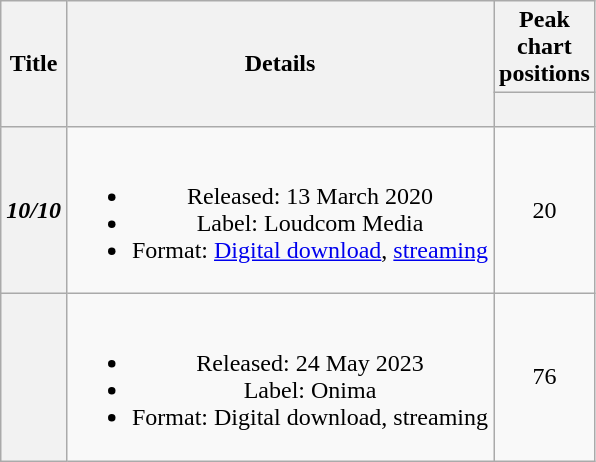<table class="wikitable plainrowheaders" style="text-align:center;">
<tr>
<th scope="col" rowspan="2">Title</th>
<th scope="col" rowspan="2">Details</th>
<th scope="col" colspan="1">Peak chart positions</th>
</tr>
<tr>
<th style="width:3em; font-size:85%;"><a href='#'></a><br></th>
</tr>
<tr>
<th scope="row"><em>10/10</em></th>
<td><br><ul><li>Released: 13 March 2020</li><li>Label: Loudcom Media</li><li>Format: <a href='#'>Digital download</a>, <a href='#'>streaming</a></li></ul></td>
<td>20</td>
</tr>
<tr>
<th scope="row"></th>
<td><br><ul><li>Released: 24 May 2023</li><li>Label: Onima</li><li>Format: Digital download, streaming</li></ul></td>
<td>76</td>
</tr>
</table>
